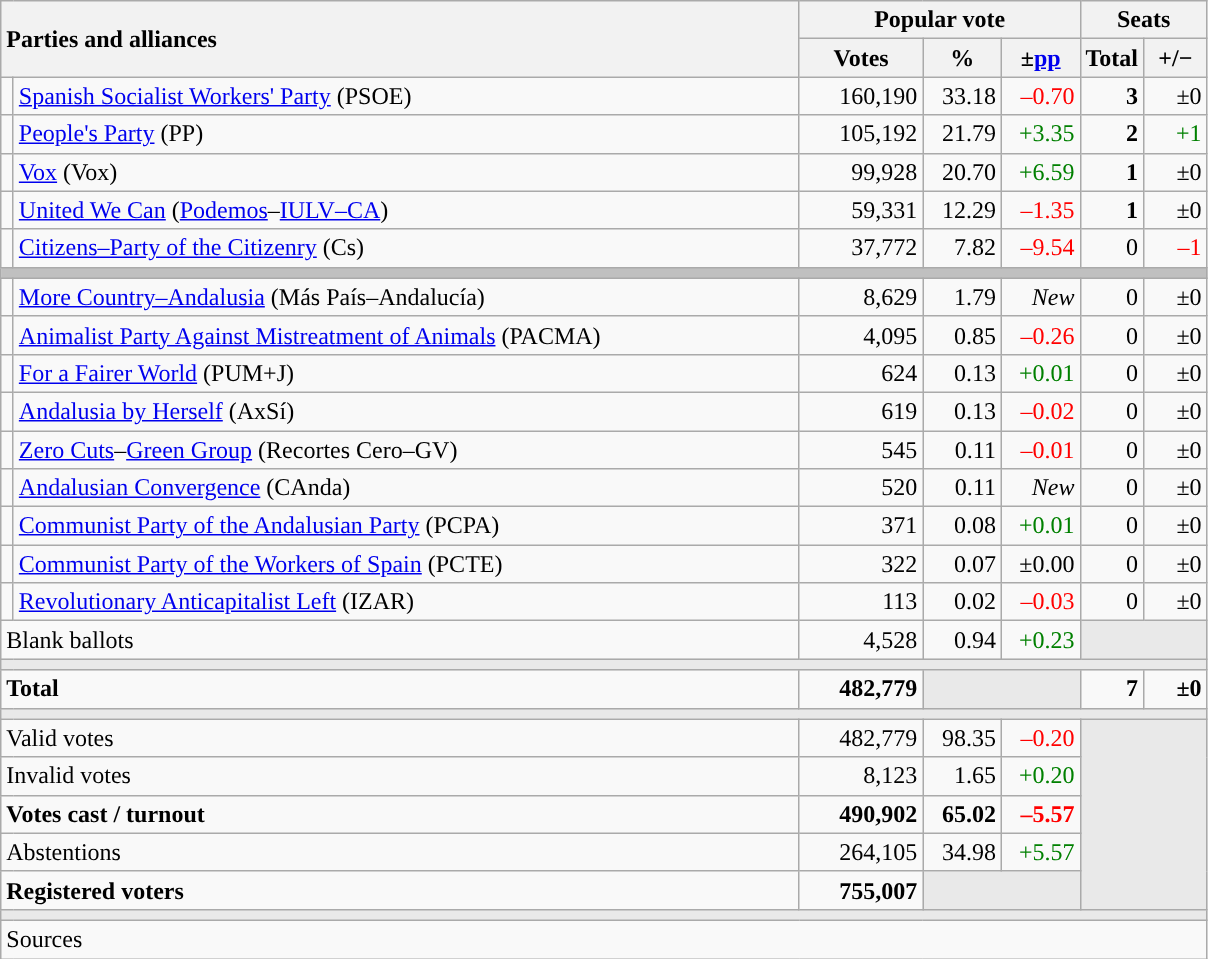<table class="wikitable" style="text-align:right;">
<tr>
<th style="text-align:left;" rowspan="2" colspan="2" width="525">Parties and alliances</th>
<th colspan="3">Popular vote</th>
<th colspan="2">Seats</th>
</tr>
<tr>
<th width="75">Votes</th>
<th width="45">%</th>
<th width="45">±<a href='#'>pp</a></th>
<th width="35">Total</th>
<th width="35">+/−</th>
</tr>
<tr>
<td width="1" style="color:inherit;background:"></td>
<td align="left"><a href='#'>Spanish Socialist Workers' Party</a> (PSOE)</td>
<td>160,190</td>
<td>33.18</td>
<td style="color:red;">–0.70</td>
<td><strong>3</strong></td>
<td>±0</td>
</tr>
<tr>
<td style="color:inherit;background:"></td>
<td align="left"><a href='#'>People's Party</a> (PP)</td>
<td>105,192</td>
<td>21.79</td>
<td style="color:green;">+3.35</td>
<td><strong>2</strong></td>
<td style="color:green;">+1</td>
</tr>
<tr>
<td style="color:inherit;background:"></td>
<td align="left"><a href='#'>Vox</a> (Vox)</td>
<td>99,928</td>
<td>20.70</td>
<td style="color:green;">+6.59</td>
<td><strong>1</strong></td>
<td>±0</td>
</tr>
<tr>
<td style="color:inherit;background:"></td>
<td align="left"><a href='#'>United We Can</a> (<a href='#'>Podemos</a>–<a href='#'>IULV–CA</a>)</td>
<td>59,331</td>
<td>12.29</td>
<td style="color:red;">–1.35</td>
<td><strong>1</strong></td>
<td>±0</td>
</tr>
<tr>
<td style="color:inherit;background:"></td>
<td align="left"><a href='#'>Citizens–Party of the Citizenry</a> (Cs)</td>
<td>37,772</td>
<td>7.82</td>
<td style="color:red;">–9.54</td>
<td>0</td>
<td style="color:red;">–1</td>
</tr>
<tr>
<td colspan="7" bgcolor="#C0C0C0"></td>
</tr>
<tr>
<td style="color:inherit;background:"></td>
<td align="left"><a href='#'>More Country–Andalusia</a> (Más País–Andalucía)</td>
<td>8,629</td>
<td>1.79</td>
<td><em>New</em></td>
<td>0</td>
<td>±0</td>
</tr>
<tr>
<td style="color:inherit;background:"></td>
<td align="left"><a href='#'>Animalist Party Against Mistreatment of Animals</a> (PACMA)</td>
<td>4,095</td>
<td>0.85</td>
<td style="color:red;">–0.26</td>
<td>0</td>
<td>±0</td>
</tr>
<tr>
<td style="color:inherit;background:"></td>
<td align="left"><a href='#'>For a Fairer World</a> (PUM+J)</td>
<td>624</td>
<td>0.13</td>
<td style="color:green;">+0.01</td>
<td>0</td>
<td>±0</td>
</tr>
<tr>
<td style="color:inherit;background:"></td>
<td align="left"><a href='#'>Andalusia by Herself</a> (AxSí)</td>
<td>619</td>
<td>0.13</td>
<td style="color:red;">–0.02</td>
<td>0</td>
<td>±0</td>
</tr>
<tr>
<td style="color:inherit;background:"></td>
<td align="left"><a href='#'>Zero Cuts</a>–<a href='#'>Green Group</a> (Recortes Cero–GV)</td>
<td>545</td>
<td>0.11</td>
<td style="color:red;">–0.01</td>
<td>0</td>
<td>±0</td>
</tr>
<tr>
<td style="color:inherit;background:"></td>
<td align="left"><a href='#'>Andalusian Convergence</a> (CAnda)</td>
<td>520</td>
<td>0.11</td>
<td><em>New</em></td>
<td>0</td>
<td>±0</td>
</tr>
<tr>
<td style="color:inherit;background:"></td>
<td align="left"><a href='#'>Communist Party of the Andalusian Party</a> (PCPA)</td>
<td>371</td>
<td>0.08</td>
<td style="color:green;">+0.01</td>
<td>0</td>
<td>±0</td>
</tr>
<tr>
<td style="color:inherit;background:"></td>
<td align="left"><a href='#'>Communist Party of the Workers of Spain</a> (PCTE)</td>
<td>322</td>
<td>0.07</td>
<td>±0.00</td>
<td>0</td>
<td>±0</td>
</tr>
<tr>
<td style="color:inherit;background:"></td>
<td align="left"><a href='#'>Revolutionary Anticapitalist Left</a> (IZAR)</td>
<td>113</td>
<td>0.02</td>
<td style="color:red;">–0.03</td>
<td>0</td>
<td>±0</td>
</tr>
<tr>
<td align="left" colspan="2">Blank ballots</td>
<td>4,528</td>
<td>0.94</td>
<td style="color:green;">+0.23</td>
<td bgcolor="#E9E9E9" colspan="2"></td>
</tr>
<tr>
<td colspan="7" bgcolor="#E9E9E9"></td>
</tr>
<tr style="font-weight:bold;">
<td align="left" colspan="2">Total</td>
<td>482,779</td>
<td bgcolor="#E9E9E9" colspan="2"></td>
<td>7</td>
<td>±0</td>
</tr>
<tr>
<td colspan="7" bgcolor="#E9E9E9"></td>
</tr>
<tr>
<td align="left" colspan="2">Valid votes</td>
<td>482,779</td>
<td>98.35</td>
<td style="color:red;">–0.20</td>
<td bgcolor="#E9E9E9" colspan="2" rowspan="5"></td>
</tr>
<tr>
<td align="left" colspan="2">Invalid votes</td>
<td>8,123</td>
<td>1.65</td>
<td style="color:green;">+0.20</td>
</tr>
<tr style="font-weight:bold;">
<td align="left" colspan="2">Votes cast / turnout</td>
<td>490,902</td>
<td>65.02</td>
<td style="color:red;">–5.57</td>
</tr>
<tr>
<td align="left" colspan="2">Abstentions</td>
<td>264,105</td>
<td>34.98</td>
<td style="color:green;">+5.57</td>
</tr>
<tr style="font-weight:bold;">
<td align="left" colspan="2">Registered voters</td>
<td>755,007</td>
<td bgcolor="#E9E9E9" colspan="2"></td>
</tr>
<tr>
<td colspan="7" bgcolor="#E9E9E9"></td>
</tr>
<tr>
<td align="left" colspan="7">Sources</td>
</tr>
</table>
